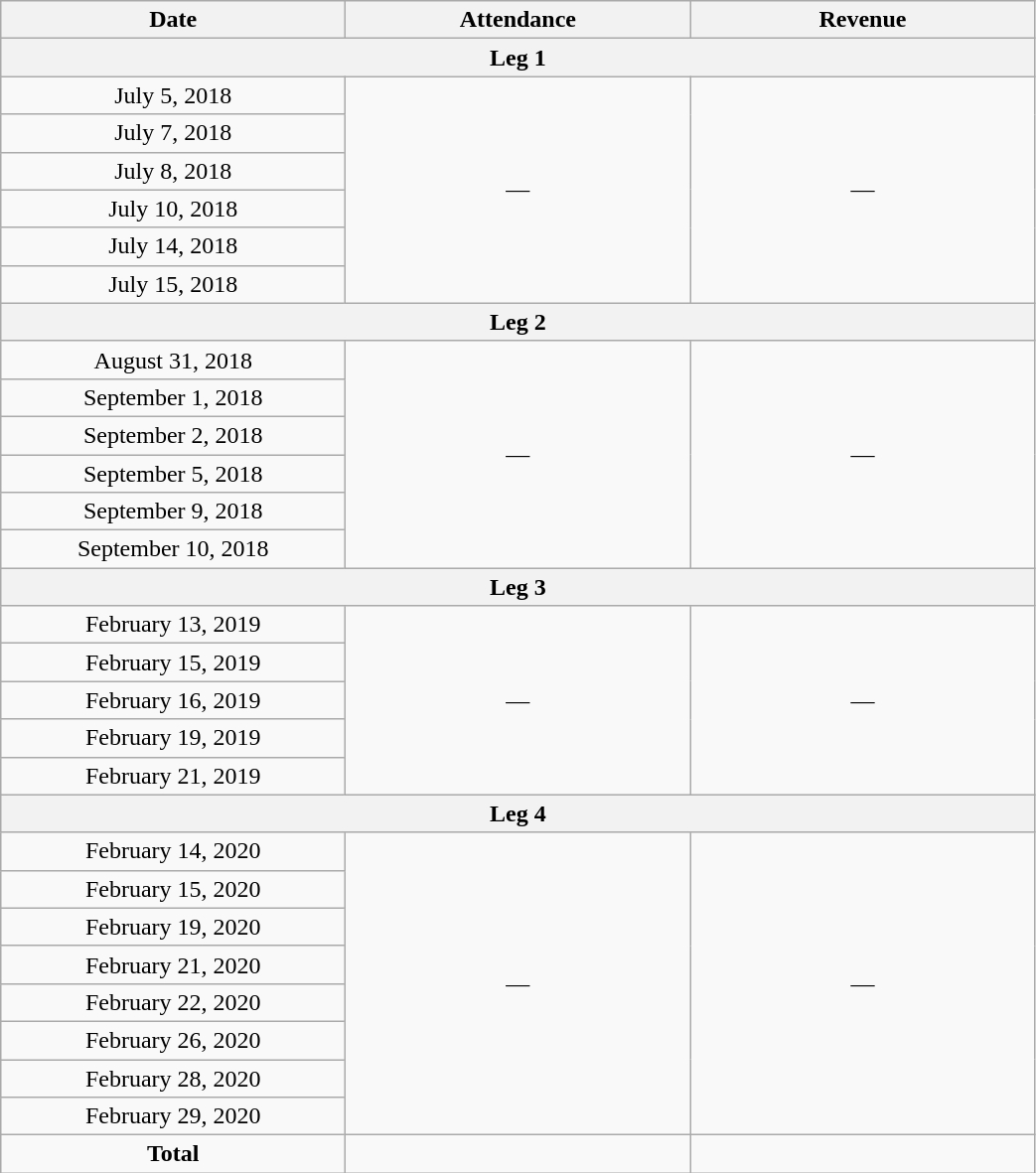<table class="wikitable plainrowheaders" style="text-align:center;">
<tr>
<th scope="col" style="width:14em;">Date</th>
<th scope="col" style="width:14em;">Attendance</th>
<th scope="col" style="width:14em;">Revenue</th>
</tr>
<tr>
<th colspan="3">Leg 1</th>
</tr>
<tr>
<td scope="row" style="text-align:center;">July 5, 2018</td>
<td rowspan="6">—</td>
<td rowspan="6">—</td>
</tr>
<tr>
<td scope="row" style="text-align:center;">July 7, 2018</td>
</tr>
<tr>
<td scope="row" style="text-align:center;">July 8, 2018</td>
</tr>
<tr>
<td scope="row" style="text-align:center;">July 10, 2018</td>
</tr>
<tr>
<td scope="row" style="text-align:center;">July 14, 2018</td>
</tr>
<tr>
<td scope="row" style="text-align:center;">July 15, 2018</td>
</tr>
<tr>
<th colspan="3">Leg 2</th>
</tr>
<tr>
<td scope="row" style="text-align:center;">August 31, 2018</td>
<td rowspan="6">—</td>
<td rowspan="6">—</td>
</tr>
<tr>
<td scope="row" style="text-align:center;">September 1, 2018</td>
</tr>
<tr>
<td scope="row" style="text-align:center;">September 2, 2018</td>
</tr>
<tr>
<td scope="row" style="text-align:center;">September 5, 2018</td>
</tr>
<tr>
<td scope="row" style="text-align:center;">September 9, 2018</td>
</tr>
<tr>
<td scope="row" style="text-align:center;">September 10, 2018</td>
</tr>
<tr>
<th colspan="3">Leg 3</th>
</tr>
<tr>
<td scope="row" style="text-align:center;">February 13, 2019</td>
<td rowspan="5">—</td>
<td rowspan="5">—</td>
</tr>
<tr>
<td scope="row" style="text-align:center;">February 15, 2019</td>
</tr>
<tr>
<td scope="row" style="text-align:center;">February 16, 2019</td>
</tr>
<tr>
<td scope="row" style="text-align:center;">February 19, 2019</td>
</tr>
<tr>
<td scope="row" style="text-align:center;">February 21, 2019</td>
</tr>
<tr>
<th colspan="3">Leg 4</th>
</tr>
<tr>
<td scope="row" style="text-align:center;">February 14, 2020</td>
<td rowspan="8">—</td>
<td rowspan="8">—</td>
</tr>
<tr>
<td scope="row" style="text-align:center;">February 15, 2020</td>
</tr>
<tr>
<td scope="row" style="text-align:center;">February 19, 2020</td>
</tr>
<tr>
<td scope="row" style="text-align:center;">February 21, 2020</td>
</tr>
<tr>
<td scope="row" style="text-align:center;">February 22, 2020</td>
</tr>
<tr>
<td scope="row" style="text-align:center;">February 26, 2020</td>
</tr>
<tr>
<td scope="row" style="text-align:center;">February 28, 2020</td>
</tr>
<tr>
<td scope="row" style="text-align:center;">February 29, 2020</td>
</tr>
<tr>
<td rowspan=3><strong>Total</strong></td>
<td></td>
<td></td>
</tr>
</table>
